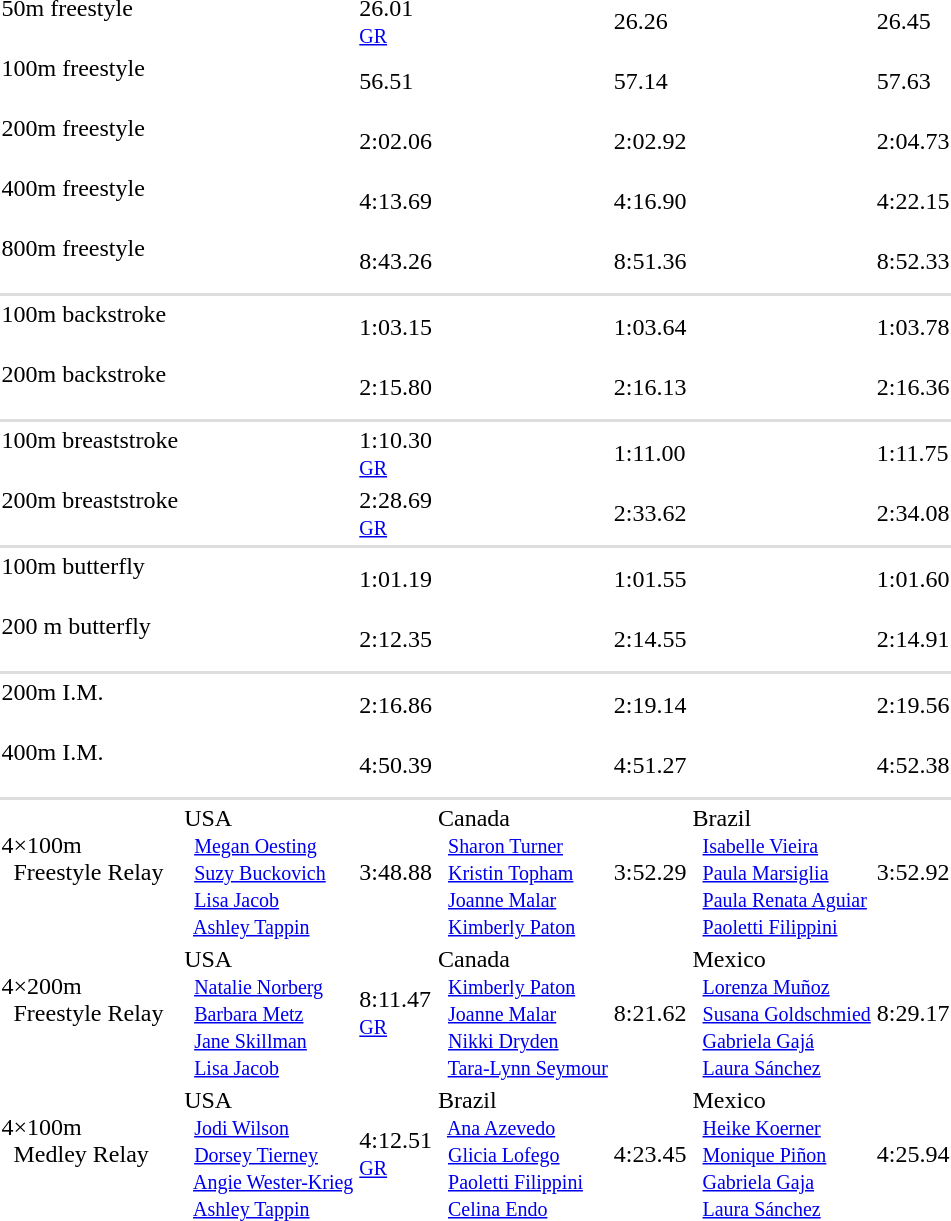<table>
<tr>
<td>50m freestyle <br>  </td>
<td></td>
<td>26.01 <small><br> <a href='#'>GR</a></small></td>
<td></td>
<td>26.26</td>
<td></td>
<td>26.45</td>
</tr>
<tr>
<td>100m freestyle <br>  </td>
<td></td>
<td>56.51</td>
<td></td>
<td>57.14</td>
<td></td>
<td>57.63</td>
</tr>
<tr>
<td>200m freestyle <br>  </td>
<td></td>
<td>2:02.06</td>
<td></td>
<td>2:02.92</td>
<td></td>
<td>2:04.73</td>
</tr>
<tr>
<td>400m freestyle <br>  </td>
<td></td>
<td>4:13.69</td>
<td></td>
<td>4:16.90</td>
<td></td>
<td>4:22.15</td>
</tr>
<tr>
<td>800m freestyle <br>  </td>
<td></td>
<td>8:43.26</td>
<td></td>
<td>8:51.36</td>
<td></td>
<td>8:52.33</td>
</tr>
<tr style="background:#ddd;">
<td colspan=7></td>
</tr>
<tr>
<td>100m backstroke <br>  </td>
<td></td>
<td>1:03.15</td>
<td></td>
<td>1:03.64</td>
<td></td>
<td>1:03.78</td>
</tr>
<tr>
<td>200m backstroke <br>  </td>
<td></td>
<td>2:15.80</td>
<td></td>
<td>2:16.13</td>
<td></td>
<td>2:16.36</td>
</tr>
<tr style="background:#ddd;">
<td colspan=7></td>
</tr>
<tr>
<td>100m breaststroke <br>  </td>
<td></td>
<td>1:10.30 <small><br> <a href='#'>GR</a></small></td>
<td></td>
<td>1:11.00</td>
<td></td>
<td>1:11.75</td>
</tr>
<tr>
<td>200m breaststroke <br>  </td>
<td></td>
<td>2:28.69 <small><br> <a href='#'>GR</a></small></td>
<td></td>
<td>2:33.62</td>
<td></td>
<td>2:34.08</td>
</tr>
<tr style="background:#ddd;">
<td colspan=7></td>
</tr>
<tr>
<td>100m butterfly <br>  </td>
<td></td>
<td>1:01.19</td>
<td></td>
<td>1:01.55</td>
<td></td>
<td>1:01.60</td>
</tr>
<tr>
<td>200 m butterfly <br>  </td>
<td></td>
<td>2:12.35</td>
<td></td>
<td>2:14.55</td>
<td></td>
<td>2:14.91</td>
</tr>
<tr style="background:#ddd;">
<td colspan=7></td>
</tr>
<tr>
<td>200m I.M. <br>  </td>
<td></td>
<td>2:16.86</td>
<td></td>
<td>2:19.14</td>
<td></td>
<td>2:19.56</td>
</tr>
<tr>
<td>400m I.M. <br>  </td>
<td></td>
<td>4:50.39</td>
<td></td>
<td>4:51.27</td>
<td></td>
<td>4:52.38</td>
</tr>
<tr style="background:#ddd;">
<td colspan=7></td>
</tr>
<tr>
<td>4×100m <br>  Freestyle Relay <br>  </td>
<td> USA <small><br>   <a href='#'>Megan Oesting</a> <br>   <a href='#'>Suzy Buckovich</a> <br>   <a href='#'>Lisa Jacob</a> <br>   <a href='#'>Ashley Tappin</a> </small></td>
<td>3:48.88</td>
<td> Canada <small><br>   <a href='#'>Sharon Turner</a> <br>   <a href='#'>Kristin Topham</a> <br>   <a href='#'>Joanne Malar</a> <br>   <a href='#'>Kimberly Paton</a> </small></td>
<td>3:52.29</td>
<td> Brazil <small><br>   <a href='#'>Isabelle Vieira</a> <br>   <a href='#'>Paula Marsiglia</a> <br>   <a href='#'>Paula Renata Aguiar</a> <br>   <a href='#'>Paoletti Filippini</a> </small></td>
<td>3:52.92</td>
</tr>
<tr>
<td>4×200m <br>  Freestyle Relay <br>  </td>
<td> USA <small><br>   <a href='#'>Natalie Norberg</a> <br>   <a href='#'>Barbara Metz</a> <br>   <a href='#'>Jane Skillman</a> <br>   <a href='#'>Lisa Jacob</a> </small></td>
<td>8:11.47 <small><br> <a href='#'>GR</a></small></td>
<td> Canada <small><br>   <a href='#'>Kimberly Paton</a> <br>   <a href='#'>Joanne Malar</a> <br>   <a href='#'>Nikki Dryden</a> <br>   <a href='#'>Tara-Lynn Seymour</a> </small></td>
<td>8:21.62</td>
<td> Mexico <small><br>   <a href='#'>Lorenza Muñoz</a> <br>   <a href='#'>Susana Goldschmied</a> <br>   <a href='#'>Gabriela Gajá</a> <br>   <a href='#'>Laura Sánchez</a> </small></td>
<td>8:29.17</td>
</tr>
<tr>
<td>4×100m <br>  Medley Relay <br>  </td>
<td> USA <small><br>   <a href='#'>Jodi Wilson</a> <br>   <a href='#'>Dorsey Tierney</a> <br>   <a href='#'>Angie Wester-Krieg</a> <br>   <a href='#'>Ashley Tappin</a> </small></td>
<td>4:12.51 <small><br> <a href='#'>GR</a></small></td>
<td> Brazil <small><br>   <a href='#'>Ana Azevedo</a> <br>   <a href='#'>Glicia Lofego</a> <br>   <a href='#'>Paoletti Filippini</a> <br>   <a href='#'>Celina Endo</a> </small></td>
<td>4:23.45</td>
<td> Mexico <small><br>   <a href='#'>Heike Koerner</a> <br>   <a href='#'>Monique Piñon</a> <br>   <a href='#'>Gabriela Gaja</a> <br>   <a href='#'>Laura Sánchez</a> </small></td>
<td>4:25.94</td>
</tr>
</table>
